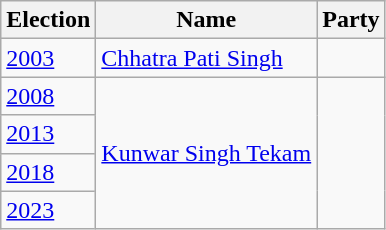<table class="wikitable sortable">
<tr>
<th>Election</th>
<th>Name</th>
<th colspan=2>Party</th>
</tr>
<tr>
<td><a href='#'>2003</a></td>
<td><a href='#'>Chhatra Pati Singh</a></td>
<td></td>
</tr>
<tr>
<td><a href='#'>2008</a></td>
<td rowspan=4><a href='#'>Kunwar Singh Tekam</a></td>
</tr>
<tr>
<td><a href='#'>2013</a></td>
</tr>
<tr>
<td><a href='#'>2018</a></td>
</tr>
<tr>
<td><a href='#'>2023</a></td>
</tr>
</table>
